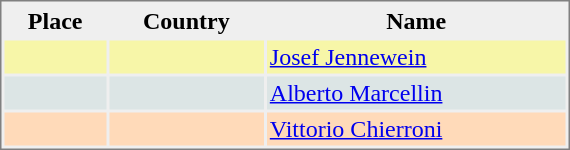<table style="border-style:solid; border-width:1px; border-color:#808080; background-color:#EFEFEF;" cellspacing="2" cellpadding="2" width="380">
<tr align="center" valign="top" bgcolor="#EFEFEF">
<th>Place</th>
<th>Country</th>
<th>Name</th>
</tr>
<tr align="center" valign="top" bgcolor="#F7F6A8">
<th></th>
<td></td>
<td align="left"><a href='#'>Josef Jennewein</a></td>
</tr>
<tr align="center" valign="top" bgcolor="#DCE5E5">
<th></th>
<td></td>
<td align="left"><a href='#'>Alberto Marcellin</a></td>
</tr>
<tr align="center" valign="top" bgcolor="#FFDAB9">
<th></th>
<td></td>
<td align="left"><a href='#'>Vittorio Chierroni</a></td>
</tr>
</table>
